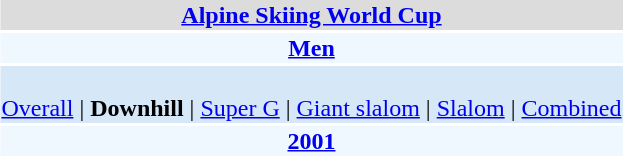<table align="right" class="toccolours" style="margin: 0 0 1em 1em;">
<tr>
<td colspan="2" align=center bgcolor=Gainsboro><strong><a href='#'>Alpine Skiing World Cup</a></strong></td>
</tr>
<tr>
<td colspan="2" align=center bgcolor=AliceBlue><strong><a href='#'>Men</a></strong></td>
</tr>
<tr>
<td colspan="2" align=center bgcolor=D6E8F8><br><a href='#'>Overall</a> | 
<strong>Downhill</strong> | 
<a href='#'>Super G</a> | 
<a href='#'>Giant slalom</a> | 
<a href='#'>Slalom</a> | 
<a href='#'>Combined</a></td>
</tr>
<tr>
<td colspan="2" align=center bgcolor=AliceBlue><strong><a href='#'>2001</a></strong></td>
</tr>
</table>
